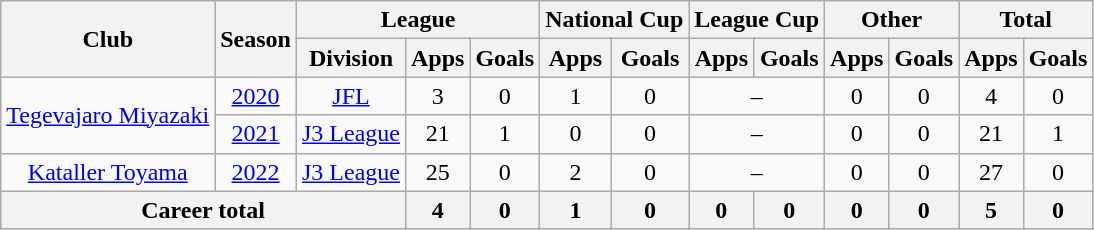<table class="wikitable" style="text-align: center">
<tr>
<th rowspan="2">Club</th>
<th rowspan="2">Season</th>
<th colspan="3">League</th>
<th colspan="2">National Cup</th>
<th colspan="2">League Cup</th>
<th colspan="2">Other</th>
<th colspan="2">Total</th>
</tr>
<tr>
<th>Division</th>
<th>Apps</th>
<th>Goals</th>
<th>Apps</th>
<th>Goals</th>
<th>Apps</th>
<th>Goals</th>
<th>Apps</th>
<th>Goals</th>
<th>Apps</th>
<th>Goals</th>
</tr>
<tr>
<td rowspan="2"><a href='#'>Tegevajaro Miyazaki</a></td>
<td><a href='#'>2020</a></td>
<td><a href='#'>JFL</a></td>
<td>3</td>
<td>0</td>
<td>1</td>
<td>0</td>
<td colspan="2">–</td>
<td>0</td>
<td>0</td>
<td>4</td>
<td>0</td>
</tr>
<tr>
<td><a href='#'>2021</a></td>
<td><a href='#'>J3 League</a></td>
<td>21</td>
<td>1</td>
<td>0</td>
<td>0</td>
<td colspan="2">–</td>
<td>0</td>
<td>0</td>
<td>21</td>
<td>1</td>
</tr>
<tr>
<td><a href='#'>Kataller Toyama</a></td>
<td><a href='#'>2022</a></td>
<td><a href='#'>J3 League</a></td>
<td>25</td>
<td>0</td>
<td>2</td>
<td>0</td>
<td colspan="2">–</td>
<td>0</td>
<td>0</td>
<td>27</td>
<td>0</td>
</tr>
<tr>
<th colspan=3>Career total</th>
<th>4</th>
<th>0</th>
<th>1</th>
<th>0</th>
<th>0</th>
<th>0</th>
<th>0</th>
<th>0</th>
<th>5</th>
<th>0</th>
</tr>
</table>
